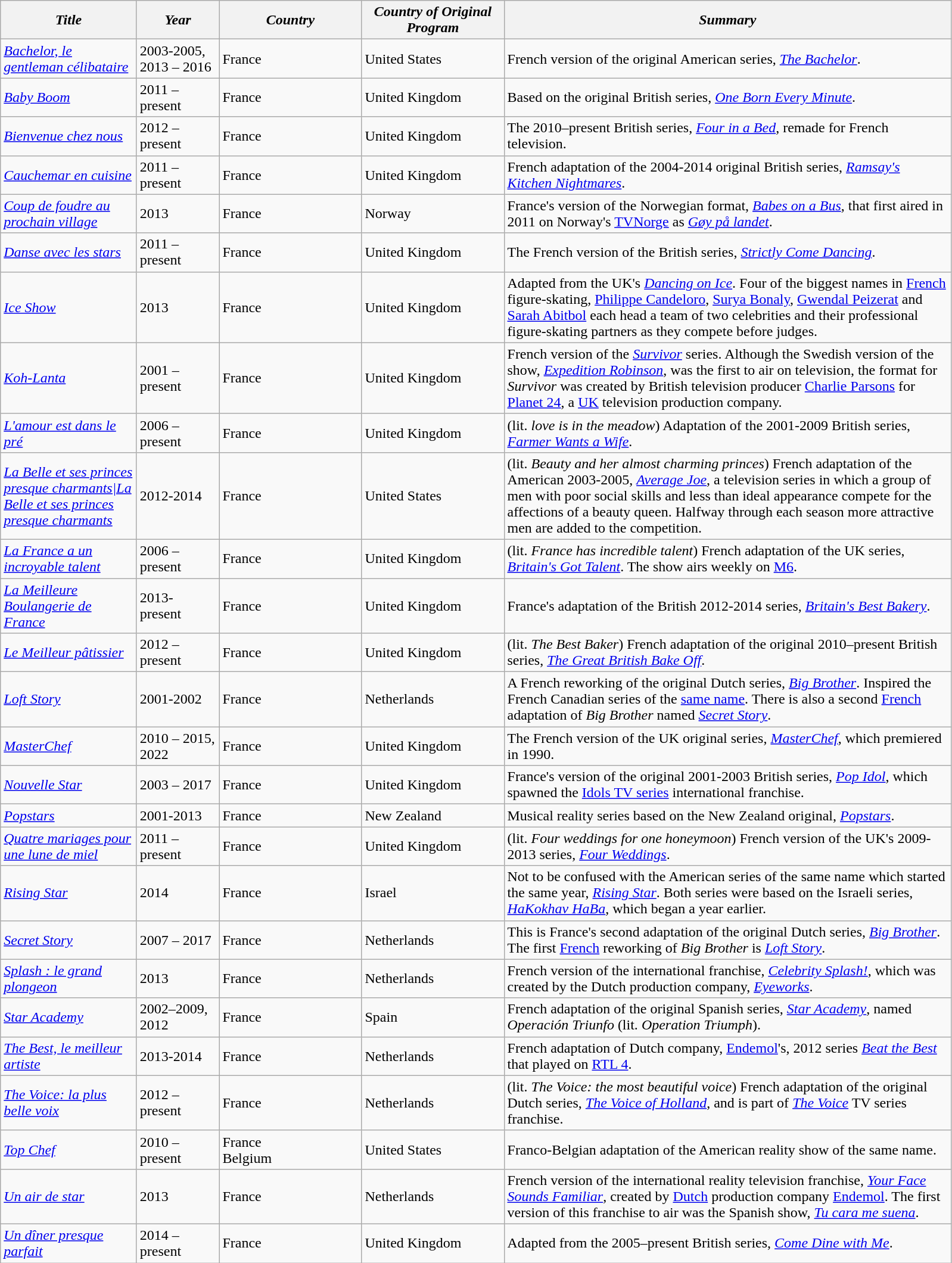<table class="wikitable">
<tr>
<th style="width:145px;"><em>Title</em></th>
<th style="width:85px;"><em>Year</em></th>
<th style="width:152px;"><em>Country</em></th>
<th style="width:152px;"><em>Country of Original Program</em></th>
<th style="width:493px;"><em>Summary</em></th>
</tr>
<tr>
<td><em><a href='#'>Bachelor, le gentleman célibataire</a></em></td>
<td>2003-2005, 2013 – 2016</td>
<td>France</td>
<td>United States</td>
<td>French version of the original American series, <em><a href='#'>The Bachelor</a></em>.</td>
</tr>
<tr>
<td><em><a href='#'>Baby Boom</a></em></td>
<td>2011 – present</td>
<td>France</td>
<td>United Kingdom</td>
<td>Based on the original British series, <em><a href='#'>One Born Every Minute</a></em>.</td>
</tr>
<tr>
<td><em><a href='#'>Bienvenue chez nous</a></em></td>
<td>2012 – present</td>
<td>France</td>
<td>United Kingdom</td>
<td>The 2010–present British series, <em><a href='#'>Four in a Bed</a></em>, remade for French television.</td>
</tr>
<tr>
<td><em><a href='#'>Cauchemar en cuisine</a></em></td>
<td>2011 – present</td>
<td>France</td>
<td>United Kingdom</td>
<td>French adaptation of the 2004-2014 original British series, <em><a href='#'>Ramsay's Kitchen Nightmares</a></em>.</td>
</tr>
<tr>
<td><em><a href='#'>Coup de foudre au prochain village</a></em></td>
<td>2013</td>
<td>France</td>
<td>Norway</td>
<td>France's version of the Norwegian format, <em><a href='#'>Babes on a Bus</a></em>, that first aired in 2011 on Norway's <a href='#'>TVNorge</a> as <em><a href='#'>Gøy på landet</a></em>.</td>
</tr>
<tr>
<td><em><a href='#'>Danse avec les stars</a></em></td>
<td>2011 – present</td>
<td>France</td>
<td>United Kingdom</td>
<td>The French version of the British series, <em><a href='#'>Strictly Come Dancing</a></em>.</td>
</tr>
<tr>
<td><em><a href='#'>Ice Show</a></em></td>
<td>2013</td>
<td>France</td>
<td>United Kingdom</td>
<td>Adapted from the UK's <em><a href='#'>Dancing on Ice</a></em>. Four of the biggest names in <a href='#'>French</a> figure-skating, <a href='#'>Philippe Candeloro</a>, <a href='#'>Surya Bonaly</a>, <a href='#'>Gwendal Peizerat</a> and <a href='#'>Sarah Abitbol</a> each head a team of two celebrities and their professional figure-skating partners as they compete before judges.</td>
</tr>
<tr>
<td><em><a href='#'>Koh-Lanta</a></em></td>
<td>2001 – present</td>
<td>France</td>
<td>United Kingdom</td>
<td>French version of the <em><a href='#'>Survivor</a></em> series. Although the Swedish version of the show, <em><a href='#'>Expedition Robinson</a></em>, was the first to air on television, the format for <em>Survivor</em> was created by British television producer <a href='#'>Charlie Parsons</a> for <a href='#'>Planet 24</a>, a <a href='#'>UK</a> television production company.</td>
</tr>
<tr>
<td><em><a href='#'>L'amour est dans le pré</a></em></td>
<td>2006 – present</td>
<td>France</td>
<td>United Kingdom</td>
<td>(lit. <em>love is in the meadow</em>) Adaptation of the 2001-2009 British series, <em><a href='#'>Farmer Wants a Wife</a></em>.</td>
</tr>
<tr>
<td><em><a href='#'>La Belle et ses princes presque charmants|La Belle et ses princes presque charmants</a></em></td>
<td>2012-2014</td>
<td>France</td>
<td>United States</td>
<td>(lit. <em>Beauty and her almost charming princes</em>) French adaptation of the American 2003-2005, <em><a href='#'>Average Joe</a></em>, a television series in which a group of men with poor social skills and less than ideal appearance compete for the affections of a beauty queen. Halfway through each season more attractive men are added to the competition.</td>
</tr>
<tr>
<td><em><a href='#'>La France a un incroyable talent</a></em></td>
<td>2006 – present</td>
<td>France</td>
<td>United Kingdom</td>
<td>(lit. <em>France has incredible talent</em>) French adaptation of the UK series, <em><a href='#'>Britain's Got Talent</a></em>. The show airs weekly on <a href='#'>M6</a>.</td>
</tr>
<tr>
<td><em><a href='#'>La Meilleure Boulangerie de France</a></em></td>
<td>2013- present</td>
<td>France</td>
<td>United Kingdom</td>
<td>France's adaptation of the British 2012-2014 series, <em><a href='#'>Britain's Best Bakery</a></em>.</td>
</tr>
<tr>
<td><em><a href='#'>Le Meilleur pâtissier</a></em></td>
<td>2012 – present</td>
<td>France</td>
<td>United Kingdom</td>
<td>(lit. <em>The Best Baker</em>) French adaptation of the original 2010–present British series, <em><a href='#'>The Great British Bake Off</a></em>.</td>
</tr>
<tr>
<td><em><a href='#'>Loft Story</a></em></td>
<td>2001-2002</td>
<td>France</td>
<td>Netherlands</td>
<td>A French reworking of the original Dutch series, <em><a href='#'>Big Brother</a></em>. Inspired the French Canadian series of the <a href='#'>same name</a>. There is also a second <a href='#'>French</a> adaptation of <em>Big Brother</em> named <em><a href='#'>Secret Story</a></em>.</td>
</tr>
<tr>
<td><em><a href='#'>MasterChef</a></em></td>
<td>2010 – 2015, 2022</td>
<td>France</td>
<td>United Kingdom</td>
<td>The French version of the UK original series, <em><a href='#'>MasterChef</a></em>, which premiered in 1990.</td>
</tr>
<tr>
<td><em><a href='#'>Nouvelle Star</a></em></td>
<td>2003 – 2017</td>
<td>France</td>
<td>United Kingdom</td>
<td>France's version of the original 2001-2003 British series, <em><a href='#'>Pop Idol</a></em>, which spawned the <a href='#'>Idols TV series</a> international franchise.</td>
</tr>
<tr>
<td><em><a href='#'>Popstars</a></em></td>
<td>2001-2013</td>
<td>France</td>
<td>New Zealand</td>
<td>Musical reality series based on the New Zealand original, <em><a href='#'>Popstars</a></em>.</td>
</tr>
<tr>
<td><em><a href='#'>Quatre mariages pour une lune de miel</a></em></td>
<td>2011 – present</td>
<td>France</td>
<td>United Kingdom</td>
<td>(lit. <em>Four weddings for one honeymoon</em>) French version of the UK's 2009-2013 series, <em><a href='#'>Four Weddings</a></em>.</td>
</tr>
<tr>
<td><em><a href='#'>Rising Star</a></em></td>
<td>2014</td>
<td>France</td>
<td>Israel</td>
<td>Not to be confused with the American series of the same name which started the same year, <em><a href='#'>Rising Star</a></em>. Both series were based on the Israeli series, <em><a href='#'>HaKokhav HaBa</a></em>, which began a year earlier.</td>
</tr>
<tr>
<td><em><a href='#'>Secret Story</a></em></td>
<td>2007 – 2017</td>
<td>France</td>
<td>Netherlands</td>
<td>This is France's second adaptation of the original Dutch series, <em><a href='#'>Big Brother</a></em>. The first <a href='#'>French</a> reworking of <em>Big Brother</em> is <em><a href='#'>Loft Story</a></em>.</td>
</tr>
<tr>
<td><em><a href='#'>Splash : le grand plongeon</a></em></td>
<td>2013</td>
<td>France</td>
<td>Netherlands</td>
<td>French version of the international franchise, <em><a href='#'>Celebrity Splash!</a></em>, which was created by the Dutch production company, <em><a href='#'>Eyeworks</a></em>.</td>
</tr>
<tr>
<td><em><a href='#'>Star Academy</a></em></td>
<td>2002–2009, 2012</td>
<td>France</td>
<td>Spain</td>
<td>French adaptation of the original Spanish series, <em><a href='#'>Star Academy</a></em>, named <em>Operación Triunfo</em> (lit. <em>Operation Triumph</em>).</td>
</tr>
<tr>
<td><em><a href='#'>The Best, le meilleur artiste</a></em></td>
<td>2013-2014</td>
<td>France</td>
<td>Netherlands</td>
<td>French adaptation of Dutch company, <a href='#'>Endemol</a>'s, 2012 series <em><a href='#'>Beat the Best</a></em> that played on <a href='#'>RTL 4</a>.</td>
</tr>
<tr>
<td><em><a href='#'>The Voice: la plus belle voix</a></em></td>
<td>2012 – present</td>
<td>France</td>
<td>Netherlands</td>
<td>(lit. <em>The Voice: the most beautiful voice</em>) French adaptation of the original Dutch series, <em><a href='#'>The Voice of Holland</a></em>, and is part of <em><a href='#'>The Voice</a></em> TV series franchise.</td>
</tr>
<tr>
<td><em><a href='#'>Top Chef</a></em></td>
<td>2010 – present</td>
<td>France<br>Belgium</td>
<td>United States</td>
<td>Franco-Belgian adaptation of the American reality show of the same name.</td>
</tr>
<tr>
<td><em><a href='#'>Un air de star</a></em></td>
<td>2013</td>
<td>France</td>
<td>Netherlands</td>
<td>French version of the international reality television franchise, <em><a href='#'>Your Face Sounds Familiar</a></em>, created by <a href='#'>Dutch</a> production company <a href='#'>Endemol</a>. The first version of this franchise to air was the Spanish show, <em><a href='#'>Tu cara me suena</a></em>.</td>
</tr>
<tr>
<td><em><a href='#'>Un dîner presque parfait</a></em></td>
<td>2014 – present</td>
<td>France</td>
<td>United Kingdom</td>
<td>Adapted from the 2005–present British series, <em><a href='#'>Come Dine with Me</a></em>.</td>
</tr>
</table>
